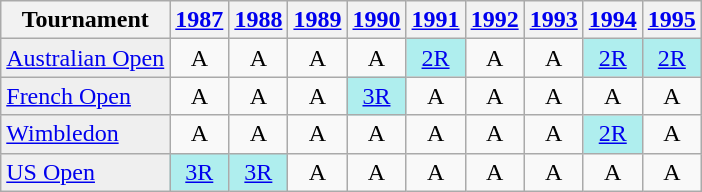<table class="wikitable">
<tr>
<th>Tournament</th>
<th><a href='#'>1987</a></th>
<th><a href='#'>1988</a></th>
<th><a href='#'>1989</a></th>
<th><a href='#'>1990</a></th>
<th><a href='#'>1991</a></th>
<th><a href='#'>1992</a></th>
<th><a href='#'>1993</a></th>
<th><a href='#'>1994</a></th>
<th><a href='#'>1995</a></th>
</tr>
<tr>
<td style="background:#EFEFEF;"><a href='#'>Australian Open</a></td>
<td align="center">A</td>
<td align="center">A</td>
<td align="center">A</td>
<td align="center">A</td>
<td align="center" style="background:#afeeee;"><a href='#'>2R</a></td>
<td align="center">A</td>
<td align="center">A</td>
<td align="center" style="background:#afeeee;"><a href='#'>2R</a></td>
<td align="center" style="background:#afeeee;"><a href='#'>2R</a></td>
</tr>
<tr>
<td style="background:#EFEFEF;"><a href='#'>French Open</a></td>
<td align="center">A</td>
<td align="center">A</td>
<td align="center">A</td>
<td align="center" style="background:#afeeee;"><a href='#'>3R</a></td>
<td align="center">A</td>
<td align="center">A</td>
<td align="center">A</td>
<td align="center">A</td>
<td align="center">A</td>
</tr>
<tr>
<td style="background:#EFEFEF;"><a href='#'>Wimbledon</a></td>
<td align="center">A</td>
<td align="center">A</td>
<td align="center">A</td>
<td align="center">A</td>
<td align="center">A</td>
<td align="center">A</td>
<td align="center">A</td>
<td align="center" style="background:#afeeee;"><a href='#'>2R</a></td>
<td align="center">A</td>
</tr>
<tr>
<td style="background:#EFEFEF;"><a href='#'>US Open</a></td>
<td align="center" style="background:#afeeee;"><a href='#'>3R</a></td>
<td align="center" style="background:#afeeee;"><a href='#'>3R</a></td>
<td align="center">A</td>
<td align="center">A</td>
<td align="center">A</td>
<td align="center">A</td>
<td align="center">A</td>
<td align="center">A</td>
<td align="center">A</td>
</tr>
</table>
